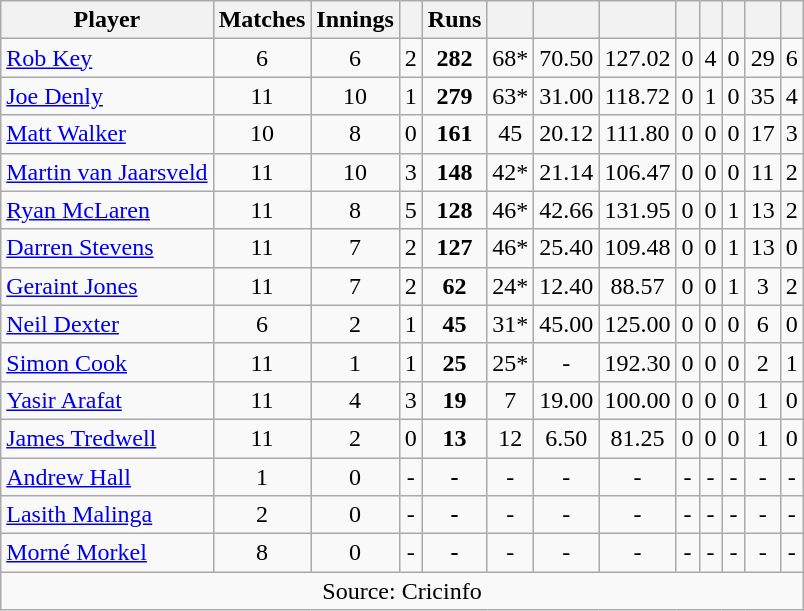<table class="wikitable" style="text-align:center">
<tr>
<th>Player</th>
<th>Matches</th>
<th>Innings</th>
<th></th>
<th>Runs</th>
<th></th>
<th></th>
<th></th>
<th></th>
<th></th>
<th></th>
<th></th>
<th></th>
</tr>
<tr>
<td align="left"><a href='#'>Rob Key</a></td>
<td>6</td>
<td>6</td>
<td>2</td>
<td><strong>282</strong></td>
<td>68*</td>
<td>70.50</td>
<td>127.02</td>
<td>0</td>
<td>4</td>
<td>0</td>
<td>29</td>
<td>6</td>
</tr>
<tr>
<td align="left"><a href='#'>Joe Denly</a></td>
<td>11</td>
<td>10</td>
<td>1</td>
<td><strong>279</strong></td>
<td>63*</td>
<td>31.00</td>
<td>118.72</td>
<td>0</td>
<td>1</td>
<td>0</td>
<td>35</td>
<td>4</td>
</tr>
<tr>
<td align="left"><a href='#'>Matt Walker</a></td>
<td>10</td>
<td>8</td>
<td>0</td>
<td><strong>161</strong></td>
<td>45</td>
<td>20.12</td>
<td>111.80</td>
<td>0</td>
<td>0</td>
<td>0</td>
<td>17</td>
<td>3</td>
</tr>
<tr>
<td align="left"><a href='#'>Martin van Jaarsveld</a></td>
<td>11</td>
<td>10</td>
<td>3</td>
<td><strong>148</strong></td>
<td>42*</td>
<td>21.14</td>
<td>106.47</td>
<td>0</td>
<td>0</td>
<td>0</td>
<td>11</td>
<td>2</td>
</tr>
<tr>
<td align="left"><a href='#'>Ryan McLaren</a></td>
<td>11</td>
<td>8</td>
<td>5</td>
<td><strong>128</strong></td>
<td>46*</td>
<td>42.66</td>
<td>131.95</td>
<td>0</td>
<td>0</td>
<td>1</td>
<td>13</td>
<td>2</td>
</tr>
<tr>
<td align="left"><a href='#'>Darren Stevens</a></td>
<td>11</td>
<td>7</td>
<td>2</td>
<td><strong>127</strong></td>
<td>46*</td>
<td>25.40</td>
<td>109.48</td>
<td>0</td>
<td>0</td>
<td>1</td>
<td>13</td>
<td>0</td>
</tr>
<tr>
<td align="left"><a href='#'>Geraint Jones</a></td>
<td>11</td>
<td>7</td>
<td>2</td>
<td><strong>62</strong></td>
<td>24*</td>
<td>12.40</td>
<td>88.57</td>
<td>0</td>
<td>0</td>
<td>1</td>
<td>3</td>
<td>2</td>
</tr>
<tr>
<td align="left"><a href='#'>Neil Dexter</a></td>
<td>6</td>
<td>2</td>
<td>1</td>
<td><strong>45</strong></td>
<td>31*</td>
<td>45.00</td>
<td>125.00</td>
<td>0</td>
<td>0</td>
<td>0</td>
<td>6</td>
<td>0</td>
</tr>
<tr>
<td align="left"><a href='#'>Simon Cook</a></td>
<td>11</td>
<td>1</td>
<td>1</td>
<td><strong>25</strong></td>
<td>25*</td>
<td>-</td>
<td>192.30</td>
<td>0</td>
<td>0</td>
<td>0</td>
<td>2</td>
<td>1</td>
</tr>
<tr>
<td align="left"><a href='#'>Yasir Arafat</a></td>
<td>11</td>
<td>4</td>
<td>3</td>
<td><strong>19</strong></td>
<td>7</td>
<td>19.00</td>
<td>100.00</td>
<td>0</td>
<td>0</td>
<td>0</td>
<td>1</td>
<td>0</td>
</tr>
<tr>
<td align="left"><a href='#'>James Tredwell</a></td>
<td>11</td>
<td>2</td>
<td>0</td>
<td><strong>13</strong></td>
<td>12</td>
<td>6.50</td>
<td>81.25</td>
<td>0</td>
<td>0</td>
<td>0</td>
<td>1</td>
<td>0</td>
</tr>
<tr>
<td align="left"><a href='#'>Andrew Hall</a></td>
<td>1</td>
<td>0</td>
<td>-</td>
<td><strong>-</strong></td>
<td>-</td>
<td>-</td>
<td>-</td>
<td>-</td>
<td>-</td>
<td>-</td>
<td>-</td>
<td>-</td>
</tr>
<tr>
<td align="left"><a href='#'>Lasith Malinga</a></td>
<td>2</td>
<td>0</td>
<td>-</td>
<td><strong>-</strong></td>
<td>-</td>
<td>-</td>
<td>-</td>
<td>-</td>
<td>-</td>
<td>-</td>
<td>-</td>
<td>-</td>
</tr>
<tr>
<td align="left"><a href='#'>Morné Morkel</a></td>
<td>8</td>
<td>0</td>
<td>-</td>
<td><strong>-</strong></td>
<td>-</td>
<td>-</td>
<td>-</td>
<td>-</td>
<td>-</td>
<td>-</td>
<td>-</td>
<td>-</td>
</tr>
<tr>
<td colspan="13">Source: Cricinfo</td>
</tr>
</table>
